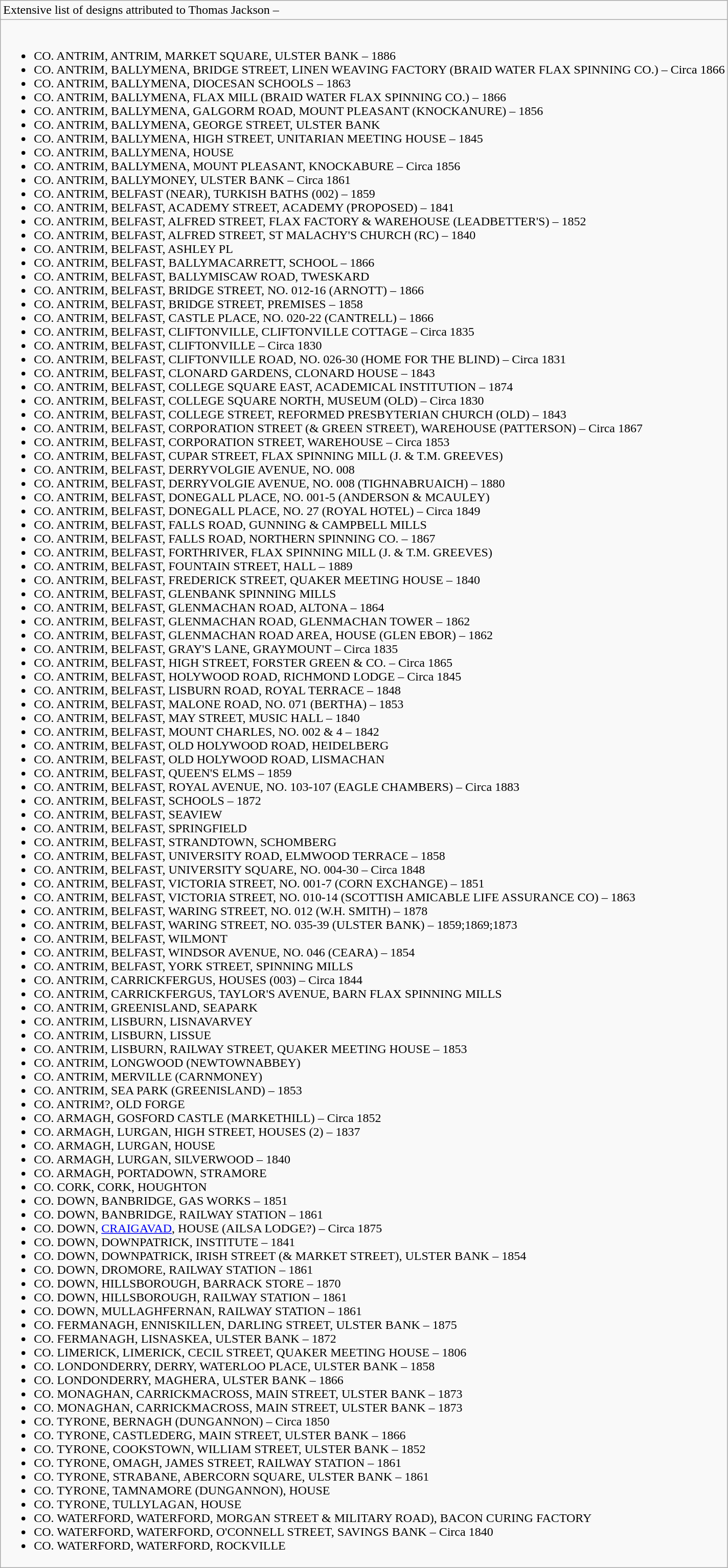<table class="wikitable mw-collapsible mw-collapsed" role="presentation">
<tr>
<td>Extensive list of designs attributed to Thomas Jackson –  </td>
</tr>
<tr>
<td><br><ul><li>CO. ANTRIM, ANTRIM, MARKET SQUARE, ULSTER BANK – 1886</li><li>CO. ANTRIM, BALLYMENA, BRIDGE STREET, LINEN WEAVING FACTORY (BRAID WATER FLAX SPINNING CO.) – Circa 1866</li><li>CO. ANTRIM, BALLYMENA, DIOCESAN SCHOOLS – 1863</li><li>CO. ANTRIM, BALLYMENA, FLAX MILL (BRAID WATER FLAX SPINNING CO.) – 1866</li><li>CO. ANTRIM, BALLYMENA, GALGORM ROAD, MOUNT PLEASANT (KNOCKANURE) – 1856</li><li>CO. ANTRIM, BALLYMENA, GEORGE STREET, ULSTER BANK</li><li>CO. ANTRIM, BALLYMENA, HIGH STREET, UNITARIAN MEETING HOUSE – 1845</li><li>CO. ANTRIM, BALLYMENA, HOUSE</li><li>CO. ANTRIM, BALLYMENA, MOUNT PLEASANT, KNOCKABURE – Circa 1856</li><li>CO. ANTRIM, BALLYMONEY, ULSTER BANK – Circa 1861</li><li>CO. ANTRIM, BELFAST (NEAR), TURKISH BATHS (002) – 1859</li><li>CO. ANTRIM, BELFAST, ACADEMY STREET, ACADEMY (PROPOSED) – 1841</li><li>CO. ANTRIM, BELFAST, ALFRED STREET, FLAX FACTORY & WAREHOUSE (LEADBETTER'S) – 1852</li><li>CO. ANTRIM, BELFAST, ALFRED STREET, ST MALACHY'S CHURCH (RC) – 1840</li><li>CO. ANTRIM, BELFAST, ASHLEY PL</li><li>CO. ANTRIM, BELFAST, BALLYMACARRETT, SCHOOL – 1866</li><li>CO. ANTRIM, BELFAST, BALLYMISCAW ROAD, TWESKARD</li><li>CO. ANTRIM, BELFAST, BRIDGE STREET, NO. 012-16 (ARNOTT) – 1866</li><li>CO. ANTRIM, BELFAST, BRIDGE STREET, PREMISES – 1858</li><li>CO. ANTRIM, BELFAST, CASTLE PLACE, NO. 020-22 (CANTRELL) – 1866</li><li>CO. ANTRIM, BELFAST, CLIFTONVILLE, CLIFTONVILLE COTTAGE – Circa 1835</li><li>CO. ANTRIM, BELFAST, CLIFTONVILLE – Circa 1830</li><li>CO. ANTRIM, BELFAST, CLIFTONVILLE ROAD, NO. 026-30 (HOME FOR THE BLIND) – Circa 1831</li><li>CO. ANTRIM, BELFAST, CLONARD GARDENS, CLONARD HOUSE – 1843</li><li>CO. ANTRIM, BELFAST, COLLEGE SQUARE EAST, ACADEMICAL INSTITUTION – 1874</li><li>CO. ANTRIM, BELFAST, COLLEGE SQUARE NORTH, MUSEUM (OLD) – Circa 1830</li><li>CO. ANTRIM, BELFAST, COLLEGE STREET, REFORMED PRESBYTERIAN CHURCH (OLD) – 1843</li><li>CO. ANTRIM, BELFAST, CORPORATION STREET (& GREEN STREET), WAREHOUSE (PATTERSON) – Circa 1867</li><li>CO. ANTRIM, BELFAST, CORPORATION STREET, WAREHOUSE – Circa 1853</li><li>CO. ANTRIM, BELFAST, CUPAR STREET, FLAX SPINNING MILL (J. & T.M. GREEVES)</li><li>CO. ANTRIM, BELFAST, DERRYVOLGIE AVENUE, NO. 008</li><li>CO. ANTRIM, BELFAST, DERRYVOLGIE AVENUE, NO. 008 (TIGHNABRUAICH) – 1880</li><li>CO. ANTRIM, BELFAST, DONEGALL PLACE, NO. 001-5 (ANDERSON & MCAULEY)</li><li>CO. ANTRIM, BELFAST, DONEGALL PLACE, NO. 27 (ROYAL HOTEL) – Circa 1849</li><li>CO. ANTRIM, BELFAST, FALLS ROAD, GUNNING & CAMPBELL MILLS</li><li>CO. ANTRIM, BELFAST, FALLS ROAD, NORTHERN SPINNING CO. – 1867</li><li>CO. ANTRIM, BELFAST, FORTHRIVER, FLAX SPINNING MILL (J. & T.M. GREEVES)</li><li>CO. ANTRIM, BELFAST, FOUNTAIN STREET, HALL – 1889</li><li>CO. ANTRIM, BELFAST, FREDERICK STREET, QUAKER MEETING HOUSE – 1840</li><li>CO. ANTRIM, BELFAST, GLENBANK SPINNING MILLS</li><li>CO. ANTRIM, BELFAST, GLENMACHAN ROAD, ALTONA – 1864</li><li>CO. ANTRIM, BELFAST, GLENMACHAN ROAD, GLENMACHAN TOWER – 1862</li><li>CO. ANTRIM, BELFAST, GLENMACHAN ROAD AREA, HOUSE (GLEN EBOR) – 1862</li><li>CO. ANTRIM, BELFAST, GRAY'S LANE, GRAYMOUNT – Circa 1835</li><li>CO. ANTRIM, BELFAST, HIGH STREET, FORSTER GREEN & CO. – Circa 1865</li><li>CO. ANTRIM, BELFAST, HOLYWOOD ROAD, RICHMOND LODGE – Circa 1845</li><li>CO. ANTRIM, BELFAST, LISBURN ROAD, ROYAL TERRACE – 1848</li><li>CO. ANTRIM, BELFAST, MALONE ROAD, NO. 071 (BERTHA) – 1853</li><li>CO. ANTRIM, BELFAST, MAY STREET, MUSIC HALL – 1840</li><li>CO. ANTRIM, BELFAST, MOUNT CHARLES, NO. 002 & 4 – 1842</li><li>CO. ANTRIM, BELFAST, OLD HOLYWOOD ROAD, HEIDELBERG</li><li>CO. ANTRIM, BELFAST, OLD HOLYWOOD ROAD, LISMACHAN</li><li>CO. ANTRIM, BELFAST, QUEEN'S ELMS – 1859</li><li>CO. ANTRIM, BELFAST, ROYAL AVENUE, NO. 103-107 (EAGLE CHAMBERS) – Circa 1883</li><li>CO. ANTRIM, BELFAST, SCHOOLS – 1872</li><li>CO. ANTRIM, BELFAST, SEAVIEW</li><li>CO. ANTRIM, BELFAST, SPRINGFIELD</li><li>CO. ANTRIM, BELFAST, STRANDTOWN, SCHOMBERG</li><li>CO. ANTRIM, BELFAST, UNIVERSITY ROAD, ELMWOOD TERRACE – 1858</li><li>CO. ANTRIM, BELFAST, UNIVERSITY SQUARE, NO. 004-30 – Circa 1848</li><li>CO. ANTRIM, BELFAST, VICTORIA STREET, NO. 001-7 (CORN EXCHANGE) – 1851</li><li>CO. ANTRIM, BELFAST, VICTORIA STREET, NO. 010-14 (SCOTTISH AMICABLE LIFE ASSURANCE CO) – 1863</li><li>CO. ANTRIM, BELFAST, WARING STREET, NO. 012 (W.H. SMITH) – 1878</li><li>CO. ANTRIM, BELFAST, WARING STREET, NO. 035-39 (ULSTER BANK) – 1859;1869;1873</li><li>CO. ANTRIM, BELFAST, WILMONT</li><li>CO. ANTRIM, BELFAST, WINDSOR AVENUE, NO. 046 (CEARA) – 1854</li><li>CO. ANTRIM, BELFAST, YORK STREET, SPINNING MILLS</li><li>CO. ANTRIM, CARRICKFERGUS, HOUSES (003) – Circa 1844</li><li>CO. ANTRIM, CARRICKFERGUS, TAYLOR'S AVENUE, BARN FLAX SPINNING MILLS</li><li>CO. ANTRIM, GREENISLAND, SEAPARK</li><li>CO. ANTRIM, LISBURN, LISNAVARVEY</li><li>CO. ANTRIM, LISBURN, LISSUE</li><li>CO. ANTRIM, LISBURN, RAILWAY STREET, QUAKER MEETING HOUSE – 1853</li><li>CO. ANTRIM, LONGWOOD (NEWTOWNABBEY)</li><li>CO. ANTRIM, MERVILLE (CARNMONEY)</li><li>CO. ANTRIM, SEA PARK (GREENISLAND) – 1853</li><li>CO. ANTRIM?, OLD FORGE</li><li>CO. ARMAGH, GOSFORD CASTLE (MARKETHILL) – Circa 1852</li><li>CO. ARMAGH, LURGAN, HIGH STREET, HOUSES (2) – 1837</li><li>CO. ARMAGH, LURGAN, HOUSE</li><li>CO. ARMAGH, LURGAN, SILVERWOOD – 1840</li><li>CO. ARMAGH, PORTADOWN, STRAMORE</li><li>CO. CORK, CORK, HOUGHTON</li><li>CO. DOWN, BANBRIDGE, GAS WORKS – 1851</li><li>CO. DOWN, BANBRIDGE, RAILWAY STATION – 1861</li><li>CO. DOWN, <a href='#'>CRAIGAVAD</a>, HOUSE (AILSA LODGE?) – Circa 1875</li><li>CO. DOWN, DOWNPATRICK, INSTITUTE – 1841</li><li>CO. DOWN, DOWNPATRICK, IRISH STREET (& MARKET STREET), ULSTER BANK – 1854</li><li>CO. DOWN, DROMORE, RAILWAY STATION – 1861</li><li>CO. DOWN, HILLSBOROUGH, BARRACK STORE – 1870</li><li>CO. DOWN, HILLSBOROUGH, RAILWAY STATION – 1861</li><li>CO. DOWN, MULLAGHFERNAN, RAILWAY STATION – 1861</li><li>CO. FERMANAGH, ENNISKILLEN, DARLING STREET, ULSTER BANK – 1875</li><li>CO. FERMANAGH, LISNASKEA, ULSTER BANK – 1872</li><li>CO. LIMERICK, LIMERICK, CECIL STREET, QUAKER MEETING HOUSE – 1806</li><li>CO. LONDONDERRY, DERRY, WATERLOO PLACE, ULSTER BANK – 1858</li><li>CO. LONDONDERRY, MAGHERA, ULSTER BANK – 1866</li><li>CO. MONAGHAN, CARRICKMACROSS, MAIN STREET, ULSTER BANK – 1873</li><li>CO. MONAGHAN, CARRICKMACROSS, MAIN STREET, ULSTER BANK – 1873</li><li>CO. TYRONE, BERNAGH (DUNGANNON) – Circa 1850</li><li>CO. TYRONE, CASTLEDERG, MAIN STREET, ULSTER BANK – 1866</li><li>CO. TYRONE, COOKSTOWN, WILLIAM STREET, ULSTER BANK – 1852</li><li>CO. TYRONE, OMAGH, JAMES STREET, RAILWAY STATION – 1861</li><li>CO. TYRONE, STRABANE, ABERCORN SQUARE, ULSTER BANK – 1861</li><li>CO. TYRONE, TAMNAMORE (DUNGANNON), HOUSE</li><li>CO. TYRONE, TULLYLAGAN, HOUSE</li><li>CO. WATERFORD, WATERFORD, MORGAN STREET & MILITARY ROAD), BACON CURING FACTORY</li><li>CO. WATERFORD, WATERFORD, O'CONNELL STREET, SAVINGS BANK – Circa 1840</li><li>CO. WATERFORD, WATERFORD, ROCKVILLE</li></ul></td>
</tr>
</table>
